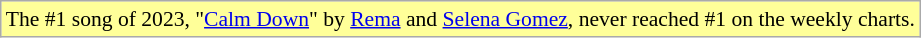<table class="wikitable" style="font-size:90%;">
<tr>
<td style="background-color:#FFFF99">The #1 song of 2023, "<a href='#'>Calm Down</a>" by <a href='#'>Rema</a> and <a href='#'>Selena Gomez</a>, never reached #1 on the weekly charts.</td>
</tr>
</table>
